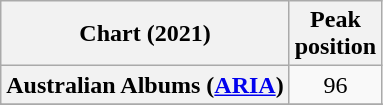<table class="wikitable sortable plainrowheaders" style="text-align:center">
<tr>
<th scope="col">Chart (2021)</th>
<th scope="col">Peak<br>position</th>
</tr>
<tr>
<th scope="row">Australian Albums (<a href='#'>ARIA</a>)</th>
<td>96</td>
</tr>
<tr>
</tr>
<tr>
</tr>
<tr>
</tr>
<tr>
</tr>
</table>
